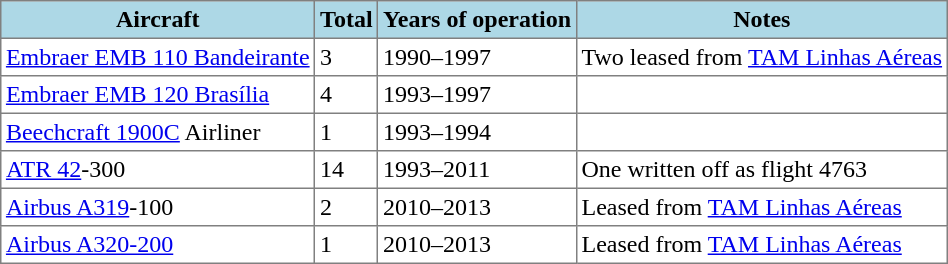<table class="toccolours sortable" border="1" cellpadding="3" style="margin:1em auto; border-collapse:collapse">
<tr bgcolor=lightblue>
<th>Aircraft</th>
<th>Total</th>
<th>Years of operation</th>
<th>Notes</th>
</tr>
<tr>
<td><a href='#'>Embraer EMB 110 Bandeirante</a></td>
<td>3</td>
<td>1990–1997</td>
<td>Two leased from <a href='#'>TAM Linhas Aéreas</a></td>
</tr>
<tr>
<td><a href='#'>Embraer EMB 120 Brasília</a></td>
<td>4</td>
<td>1993–1997</td>
<td></td>
</tr>
<tr>
<td><a href='#'>Beechcraft 1900C</a> Airliner</td>
<td>1</td>
<td>1993–1994</td>
<td></td>
</tr>
<tr>
<td><a href='#'>ATR 42</a>-300</td>
<td>14</td>
<td>1993–2011</td>
<td>One written off as flight 4763</td>
</tr>
<tr>
<td><a href='#'>Airbus A319</a>-100</td>
<td>2</td>
<td>2010–2013</td>
<td>Leased from <a href='#'>TAM Linhas Aéreas</a></td>
</tr>
<tr>
<td><a href='#'>Airbus A320-200</a></td>
<td>1</td>
<td>2010–2013</td>
<td>Leased from <a href='#'>TAM Linhas Aéreas</a></td>
</tr>
</table>
